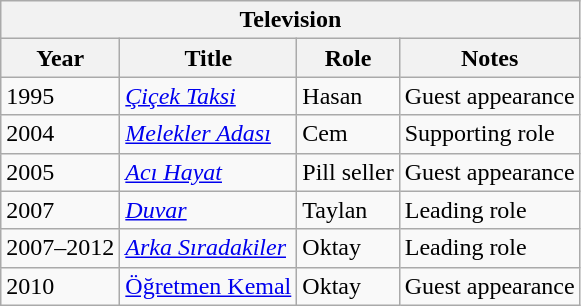<table class="wikitable">
<tr>
<th colspan="4">Television</th>
</tr>
<tr>
<th>Year</th>
<th>Title</th>
<th>Role</th>
<th>Notes</th>
</tr>
<tr>
<td>1995</td>
<td><em><a href='#'>Çiçek Taksi</a></em></td>
<td>Hasan</td>
<td>Guest appearance</td>
</tr>
<tr>
<td>2004</td>
<td><em><a href='#'>Melekler Adası</a></em></td>
<td>Cem</td>
<td>Supporting role</td>
</tr>
<tr>
<td>2005</td>
<td><em><a href='#'>Acı Hayat</a></em></td>
<td>Pill seller</td>
<td>Guest appearance</td>
</tr>
<tr>
<td>2007</td>
<td><em><a href='#'>Duvar</a></em></td>
<td>Taylan</td>
<td>Leading role</td>
</tr>
<tr>
<td>2007–2012</td>
<td><em><a href='#'>Arka Sıradakiler</a></em></td>
<td>Oktay</td>
<td>Leading role</td>
</tr>
<tr>
<td>2010</td>
<td><a href='#'>Öğretmen Kemal</a></td>
<td>Oktay</td>
<td>Guest appearance</td>
</tr>
</table>
